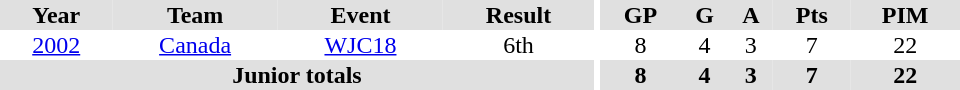<table border="0" cellpadding="1" cellspacing="0" ID="Table3" style="text-align:center; width:40em">
<tr ALIGN="center" bgcolor="#e0e0e0">
<th>Year</th>
<th>Team</th>
<th>Event</th>
<th>Result</th>
<th rowspan="99" bgcolor="#ffffff"></th>
<th>GP</th>
<th>G</th>
<th>A</th>
<th>Pts</th>
<th>PIM</th>
</tr>
<tr>
<td><a href='#'>2002</a></td>
<td><a href='#'>Canada</a></td>
<td><a href='#'>WJC18</a></td>
<td>6th</td>
<td>8</td>
<td>4</td>
<td>3</td>
<td>7</td>
<td>22</td>
</tr>
<tr bgcolor="#e0e0e0">
<th colspan="4">Junior totals</th>
<th>8</th>
<th>4</th>
<th>3</th>
<th>7</th>
<th>22</th>
</tr>
</table>
